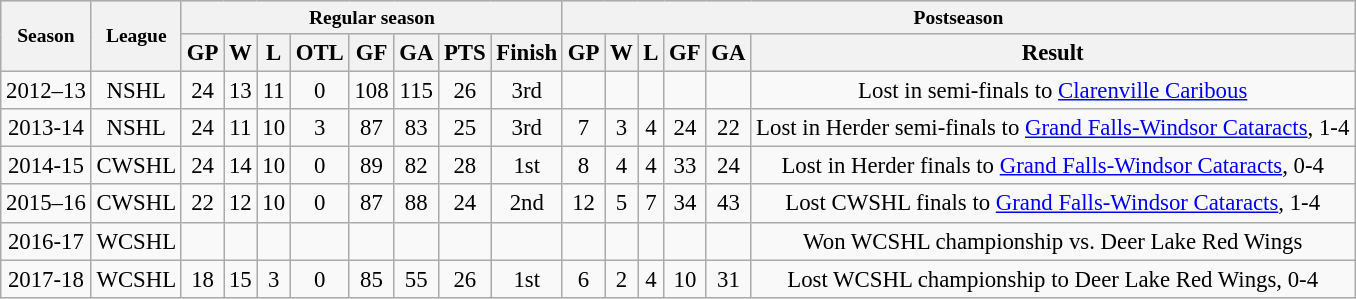<table class="wikitable plainrowheaders"  style="text-align: center; font-size: 95%">
<tr align="center" style="font-size: small; font-weight:bold; background-color:#dddddd; padding:5px;">
<th rowspan="2" scope="col">Season</th>
<th rowspan="2" scope="col">League</th>
<th colspan="8">Regular season</th>
<th colspan="9">Postseason</th>
</tr>
<tr>
<th scope="col">GP</th>
<th scope="col">W</th>
<th scope="col">L</th>
<th scope="col">OTL</th>
<th scope="col">GF</th>
<th scope="col">GA</th>
<th scope="col">PTS</th>
<th scope="col">Finish</th>
<th scope="col">GP</th>
<th scope="col">W</th>
<th scope="col">L</th>
<th scope="col">GF</th>
<th scope="col">GA</th>
<th scope="col">Result</th>
</tr>
<tr>
<td scope="row">2012–13</td>
<td>NSHL</td>
<td>24</td>
<td>13</td>
<td>11</td>
<td>0</td>
<td>108</td>
<td>115</td>
<td>26</td>
<td>3rd</td>
<td></td>
<td></td>
<td></td>
<td></td>
<td></td>
<td>Lost in semi-finals to <a href='#'>Clarenville Caribous</a></td>
</tr>
<tr>
<td scope="row">2013-14</td>
<td>NSHL</td>
<td>24</td>
<td>11</td>
<td>10</td>
<td>3</td>
<td>87</td>
<td>83</td>
<td>25</td>
<td>3rd</td>
<td>7</td>
<td>3</td>
<td>4</td>
<td>24</td>
<td>22</td>
<td>Lost in Herder semi-finals to <a href='#'>Grand Falls-Windsor Cataracts</a>, 1-4</td>
</tr>
<tr>
<td scope="row">2014-15</td>
<td>CWSHL</td>
<td>24</td>
<td>14</td>
<td>10</td>
<td>0</td>
<td>89</td>
<td>82</td>
<td>28</td>
<td>1st</td>
<td>8</td>
<td>4</td>
<td>4</td>
<td>33</td>
<td>24</td>
<td>Lost in Herder finals to <a href='#'>Grand Falls-Windsor Cataracts</a>, 0-4</td>
</tr>
<tr>
<td>2015–16</td>
<td>CWSHL</td>
<td>22</td>
<td>12</td>
<td>10</td>
<td>0</td>
<td>87</td>
<td>88</td>
<td>24</td>
<td>2nd</td>
<td>12</td>
<td>5</td>
<td>7</td>
<td>34</td>
<td>43</td>
<td>Lost CWSHL finals to <a href='#'>Grand Falls-Windsor Cataracts</a>, 1-4</td>
</tr>
<tr>
<td scope="row">2016-17</td>
<td>WCSHL</td>
<td></td>
<td></td>
<td></td>
<td></td>
<td></td>
<td></td>
<td></td>
<td></td>
<td></td>
<td></td>
<td></td>
<td></td>
<td></td>
<td>Won WCSHL championship vs. Deer Lake Red Wings</td>
</tr>
<tr>
<td scope="row">2017-18</td>
<td>WCSHL</td>
<td>18</td>
<td>15</td>
<td>3</td>
<td>0</td>
<td>85</td>
<td>55</td>
<td>26</td>
<td>1st</td>
<td>6</td>
<td>2</td>
<td>4</td>
<td>10</td>
<td>31</td>
<td>Lost WCSHL championship to Deer Lake Red Wings, 0-4</td>
</tr>
</table>
